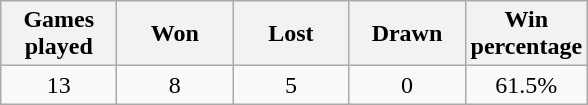<table class="wikitable" style="text-align:center">
<tr>
<th width="70">Games played</th>
<th width="70">Won</th>
<th width="70">Lost</th>
<th width="70">Drawn</th>
<th width="70">Win percentage</th>
</tr>
<tr>
<td>13</td>
<td>8</td>
<td>5</td>
<td>0</td>
<td>61.5%</td>
</tr>
</table>
